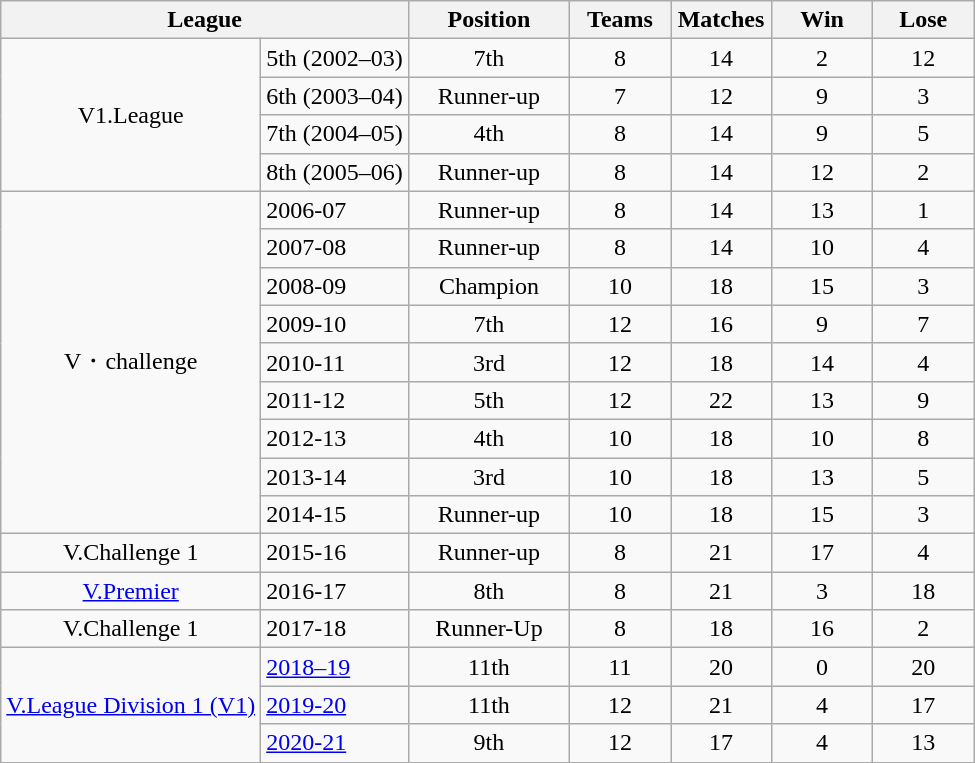<table class="wikitable" border="1">
<tr>
<th width=200 colspan=2>League</th>
<th width=100>Position</th>
<th width=60 align=center>Teams</th>
<th width=60>Matches</th>
<th width=60>Win</th>
<th width=60>Lose</th>
</tr>
<tr>
<td align=center rowspan=4>V1.League</td>
<td>5th (2002–03)</td>
<td align=center>7th</td>
<td align=center>8</td>
<td align=center>14</td>
<td align=center>2</td>
<td align=center>12</td>
</tr>
<tr>
<td>6th (2003–04)</td>
<td align=center>Runner-up</td>
<td align=center>7</td>
<td align=center>12</td>
<td align=center>9</td>
<td align=center>3</td>
</tr>
<tr>
<td>7th (2004–05)</td>
<td align=center>4th</td>
<td align=center>8</td>
<td align=center>14</td>
<td align=center>9</td>
<td align=center>5</td>
</tr>
<tr>
<td>8th (2005–06)</td>
<td align=center>Runner-up</td>
<td align=center>8</td>
<td align=center>14</td>
<td align=center>12</td>
<td align=center>2</td>
</tr>
<tr>
<td align=center rowspan=9>V・challenge</td>
<td>2006-07</td>
<td align=center>Runner-up</td>
<td align=center>8</td>
<td align=center>14</td>
<td align=center>13</td>
<td align=center>1</td>
</tr>
<tr>
<td>2007-08</td>
<td align=center>Runner-up</td>
<td align=center>8</td>
<td align=center>14</td>
<td align=center>10</td>
<td align=center>4</td>
</tr>
<tr>
<td>2008-09</td>
<td align=center>Champion</td>
<td align=center>10</td>
<td align=center>18</td>
<td align=center>15</td>
<td align=center>3</td>
</tr>
<tr>
<td>2009-10</td>
<td align=center>7th</td>
<td align=center>12</td>
<td align=center>16</td>
<td align=center>9</td>
<td align=center>7</td>
</tr>
<tr>
<td>2010-11</td>
<td align=center>3rd</td>
<td align=center>12</td>
<td align=center>18</td>
<td align=center>14</td>
<td align=center>4</td>
</tr>
<tr>
<td>2011-12</td>
<td align=center>5th</td>
<td align=center>12</td>
<td align=center>22</td>
<td align=center>13</td>
<td align=center>9</td>
</tr>
<tr>
<td>2012-13</td>
<td align=center>4th</td>
<td align=center>10</td>
<td align=center>18</td>
<td align=center>10</td>
<td align=center>8</td>
</tr>
<tr>
<td>2013-14</td>
<td align=center>3rd</td>
<td align=center>10</td>
<td align=center>18</td>
<td align=center>13</td>
<td align=center>5</td>
</tr>
<tr>
<td>2014-15</td>
<td align=center>Runner-up</td>
<td align=center>10</td>
<td align=center>18</td>
<td align=center>15</td>
<td align=center>3</td>
</tr>
<tr>
<td align=center rowspan=1>V.Challenge 1</td>
<td>2015-16</td>
<td align=center>Runner-up</td>
<td align=center>8</td>
<td align=center>21</td>
<td align=center>17</td>
<td align=center>4</td>
</tr>
<tr>
<td align=center rowspan=1><a href='#'>V.Premier</a></td>
<td>2016-17</td>
<td align=center>8th</td>
<td align=center>8</td>
<td align=center>21</td>
<td align=center>3</td>
<td align=center>18</td>
</tr>
<tr>
<td align=center>V.Challenge 1</td>
<td>2017-18</td>
<td align=center>Runner-Up</td>
<td align=center>8</td>
<td align=center>18</td>
<td align=center>16</td>
<td align=center>2</td>
</tr>
<tr>
<td align=center rowspan=3><a href='#'>V.League Division 1 (V1)</a></td>
<td><a href='#'>2018–19</a></td>
<td align=center>11th</td>
<td align=center>11</td>
<td align=center>20</td>
<td align=center>0</td>
<td align=center>20</td>
</tr>
<tr>
<td><a href='#'>2019-20</a></td>
<td align=center>11th</td>
<td align=center>12</td>
<td align=center>21</td>
<td align=center>4</td>
<td align=center>17</td>
</tr>
<tr>
<td><a href='#'>2020-21</a></td>
<td align=center>9th</td>
<td align=center>12</td>
<td align=center>17</td>
<td align=center>4</td>
<td align=center>13</td>
</tr>
</table>
